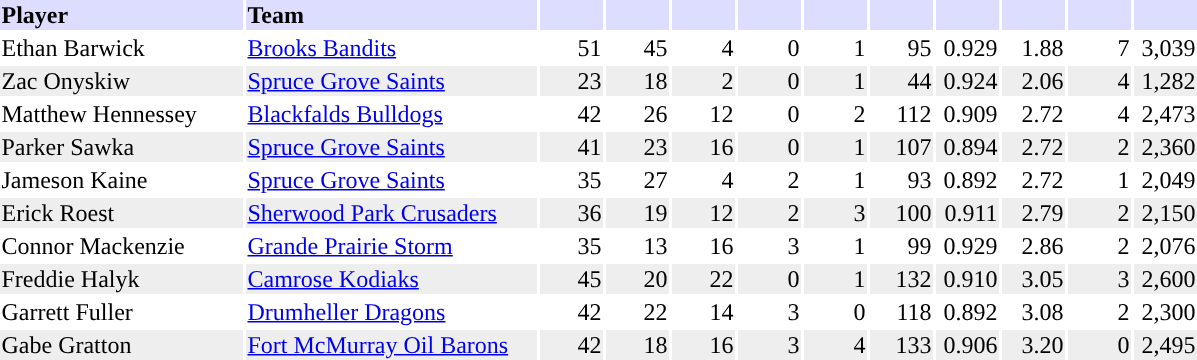<table cellpadding="0">
<tr style="text-align:right; vertical-align:top;">
<td></td>
<td><br><table cellpadding="1" >
<tr>
<th style="background:#ddf; width:10em; text-align:left">Player</th>
<th style="background:#ddf; width:12em; text-align:left">Team</th>
<th style="background:#ddf; width:2.5em; text-align:left"></th>
<th style="background:#ddf; width:2.5em; text-align:left"></th>
<th style="background:#ddf; width:2.5em; text-align:left"></th>
<th style="background:#ddf; width:2.5em; text-align:left"></th>
<th style="background:#ddf; width:2.5em; text-align:left"></th>
<th style="background:#ddf; width:2.5em; text-align:left"></th>
<th style="background:#ddf; width:2.5em; text-align:left"></th>
<th style="background:#ddf; width:2.5em; text-align:left"></th>
<th style="background:#ddf; width:2.5em; text-align:left"></th>
<th style="background:#ddf; width:2.5em; text-align:left"></th>
</tr>
<tr>
<td style="text-align:left">Ethan Barwick</td>
<td style="text-align:left"><a href='#'>Brooks Bandits</a></td>
<td>51</td>
<td>45</td>
<td>4</td>
<td>0</td>
<td>1</td>
<td>95</td>
<td>0.929</td>
<td>1.88</td>
<td>7</td>
<td>3,039</td>
</tr>
<tr style="background:#eee;">
<td style="text-align:left">Zac Onyskiw</td>
<td style="text-align:left"><a href='#'>Spruce Grove Saints</a></td>
<td>23</td>
<td>18</td>
<td>2</td>
<td>0</td>
<td>1</td>
<td>44</td>
<td>0.924</td>
<td>2.06</td>
<td>4</td>
<td>1,282</td>
</tr>
<tr>
<td style="text-align:left">Matthew Hennessey</td>
<td style="text-align:left"><a href='#'>Blackfalds Bulldogs</a></td>
<td>42</td>
<td>26</td>
<td>12</td>
<td>0</td>
<td>2</td>
<td>112</td>
<td>0.909</td>
<td>2.72</td>
<td>4</td>
<td>2,473</td>
</tr>
<tr style="background:#eee;">
<td style="text-align:left">Parker Sawka</td>
<td style="text-align:left"><a href='#'>Spruce Grove Saints</a></td>
<td>41</td>
<td>23</td>
<td>16</td>
<td>0</td>
<td>1</td>
<td>107</td>
<td>0.894</td>
<td>2.72</td>
<td>2</td>
<td>2,360</td>
</tr>
<tr>
<td style="text-align:left">Jameson Kaine</td>
<td style="text-align:left"><a href='#'>Spruce Grove Saints</a></td>
<td>35</td>
<td>27</td>
<td>4</td>
<td>2</td>
<td>1</td>
<td>93</td>
<td>0.892</td>
<td>2.72</td>
<td>1</td>
<td>2,049</td>
</tr>
<tr style="background:#eee;">
<td style="text-align:left">Erick Roest</td>
<td style="text-align:left"><a href='#'>Sherwood Park Crusaders</a></td>
<td>36</td>
<td>19</td>
<td>12</td>
<td>2</td>
<td>3</td>
<td>100</td>
<td>0.911</td>
<td>2.79</td>
<td>2</td>
<td>2,150</td>
</tr>
<tr>
<td style="text-align:left">Connor Mackenzie</td>
<td style="text-align:left"><a href='#'>Grande Prairie Storm</a></td>
<td>35</td>
<td>13</td>
<td>16</td>
<td>3</td>
<td>1</td>
<td>99</td>
<td>0.929</td>
<td>2.86</td>
<td>2</td>
<td>2,076</td>
</tr>
<tr style="background:#eee;">
<td style="text-align:left">Freddie Halyk</td>
<td style="text-align:left"><a href='#'>Camrose Kodiaks</a></td>
<td>45</td>
<td>20</td>
<td>22</td>
<td>0</td>
<td>1</td>
<td>132</td>
<td>0.910</td>
<td>3.05</td>
<td>3</td>
<td>2,600</td>
</tr>
<tr>
<td style="text-align:left">Garrett Fuller</td>
<td style="text-align:left"><a href='#'>Drumheller Dragons</a></td>
<td>42</td>
<td>22</td>
<td>14</td>
<td>3</td>
<td>0</td>
<td>118</td>
<td>0.892</td>
<td>3.08</td>
<td>2</td>
<td>2,300</td>
</tr>
<tr style="background:#eee;">
<td style="text-align:left">Gabe Gratton</td>
<td style="text-align:left"><a href='#'>Fort McMurray Oil Barons</a></td>
<td>42</td>
<td>18</td>
<td>16</td>
<td>3</td>
<td>4</td>
<td>133</td>
<td>0.906</td>
<td>3.20</td>
<td>0</td>
<td>2,495</td>
</tr>
<tr>
</tr>
</table>
</td>
</tr>
</table>
